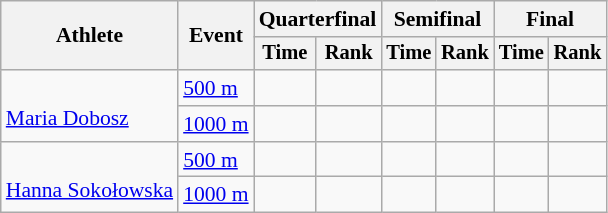<table class="wikitable" style="font-size:90%">
<tr>
<th rowspan=2>Athlete</th>
<th rowspan=2>Event</th>
<th colspan=2>Quarterfinal</th>
<th colspan=2>Semifinal</th>
<th colspan=2>Final</th>
</tr>
<tr style="font-size:95%">
<th>Time</th>
<th>Rank</th>
<th>Time</th>
<th>Rank</th>
<th>Time</th>
<th>Rank</th>
</tr>
<tr align=center>
<td align=left rowspan=2><br><a href='#'>Maria Dobosz</a></td>
<td align=left><a href='#'>500 m</a></td>
<td></td>
<td></td>
<td></td>
<td></td>
<td></td>
<td></td>
</tr>
<tr align=center>
<td align=left><a href='#'>1000 m</a></td>
<td></td>
<td></td>
<td></td>
<td></td>
<td></td>
<td></td>
</tr>
<tr align=center>
<td align=left rowspan=2><br><a href='#'>Hanna Sokołowska</a></td>
<td align=left><a href='#'>500 m</a></td>
<td></td>
<td></td>
<td></td>
<td></td>
<td></td>
<td></td>
</tr>
<tr align=center>
<td align=left><a href='#'>1000 m</a></td>
<td></td>
<td></td>
<td></td>
<td></td>
<td></td>
<td></td>
</tr>
</table>
